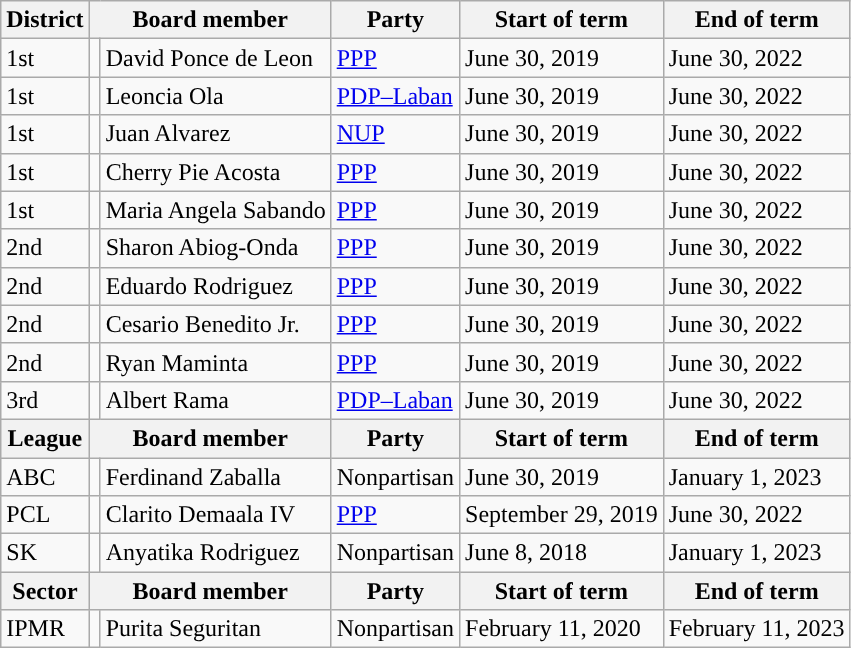<table class="wikitable">
<tr>
<th>District</th>
<th colspan="2">Board member</th>
<th>Party</th>
<th>Start of term</th>
<th>End of term</th>
</tr>
<tr>
<td>1st</td>
<td></td>
<td>David Ponce de Leon</td>
<td><a href='#'>PPP</a></td>
<td>June 30, 2019</td>
<td>June 30, 2022</td>
</tr>
<tr>
<td>1st</td>
<td></td>
<td>Leoncia Ola</td>
<td><a href='#'>PDP–Laban</a></td>
<td>June 30, 2019</td>
<td>June 30, 2022</td>
</tr>
<tr>
<td>1st</td>
<td></td>
<td>Juan Alvarez</td>
<td><a href='#'>NUP</a></td>
<td>June 30, 2019</td>
<td>June 30, 2022</td>
</tr>
<tr>
<td>1st</td>
<td></td>
<td>Cherry Pie Acosta</td>
<td><a href='#'>PPP</a></td>
<td>June 30, 2019</td>
<td>June 30, 2022</td>
</tr>
<tr>
<td>1st</td>
<td></td>
<td>Maria Angela Sabando</td>
<td><a href='#'>PPP</a></td>
<td>June 30, 2019</td>
<td>June 30, 2022</td>
</tr>
<tr>
<td>2nd</td>
<td></td>
<td>Sharon Abiog-Onda</td>
<td><a href='#'>PPP</a></td>
<td>June 30, 2019</td>
<td>June 30, 2022</td>
</tr>
<tr>
<td>2nd</td>
<td></td>
<td>Eduardo Rodriguez</td>
<td><a href='#'>PPP</a></td>
<td>June 30, 2019</td>
<td>June 30, 2022</td>
</tr>
<tr>
<td>2nd</td>
<td></td>
<td>Cesario Benedito Jr.</td>
<td><a href='#'>PPP</a></td>
<td>June 30, 2019</td>
<td>June 30, 2022</td>
</tr>
<tr>
<td>2nd</td>
<td></td>
<td>Ryan Maminta</td>
<td><a href='#'>PPP</a></td>
<td>June 30, 2019</td>
<td>June 30, 2022</td>
</tr>
<tr>
<td>3rd</td>
<td></td>
<td>Albert Rama</td>
<td><a href='#'>PDP–Laban</a></td>
<td>June 30, 2019</td>
<td>June 30, 2022</td>
</tr>
<tr>
<th>League</th>
<th colspan="2">Board member</th>
<th>Party</th>
<th>Start of term</th>
<th>End of term</th>
</tr>
<tr>
<td>ABC</td>
<td></td>
<td>Ferdinand Zaballa</td>
<td>Nonpartisan</td>
<td>June 30, 2019</td>
<td>January 1, 2023</td>
</tr>
<tr>
<td>PCL</td>
<td></td>
<td>Clarito Demaala IV</td>
<td><a href='#'>PPP</a></td>
<td>September 29, 2019</td>
<td>June 30, 2022</td>
</tr>
<tr>
<td>SK</td>
<td></td>
<td>Anyatika Rodriguez</td>
<td>Nonpartisan</td>
<td>June 8, 2018</td>
<td>January 1, 2023</td>
</tr>
<tr>
<th>Sector</th>
<th colspan="2">Board member</th>
<th>Party</th>
<th>Start of term</th>
<th>End of term</th>
</tr>
<tr>
<td>IPMR</td>
<td></td>
<td>Purita Seguritan</td>
<td>Nonpartisan</td>
<td>February 11, 2020</td>
<td>February 11, 2023</td>
</tr>
</table>
